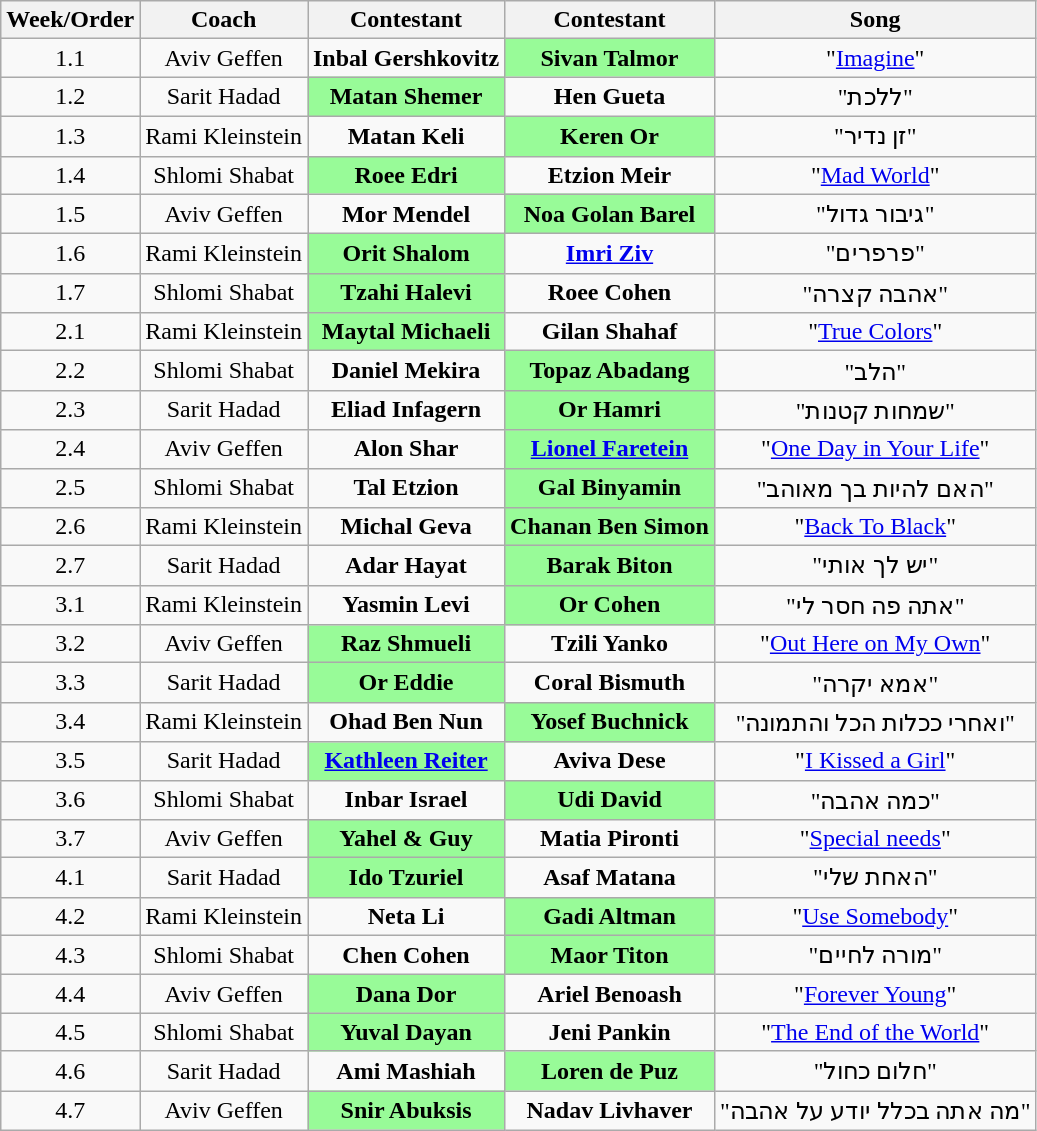<table class="wikitable sortable" style="text-align: center; width: auto;">
<tr>
<th>Week/Order</th>
<th>Coach</th>
<th>Contestant</th>
<th>Contestant</th>
<th>Song</th>
</tr>
<tr>
<td>1.1</td>
<td>Aviv Geffen</td>
<td><strong>Inbal Gershkovitz</strong></td>
<td style="background:palegreen"><strong>Sivan Talmor</strong></td>
<td>"<a href='#'>Imagine</a>"</td>
</tr>
<tr>
<td>1.2</td>
<td>Sarit Hadad</td>
<td style="background:palegreen"><strong>Matan Shemer</strong></td>
<td><strong>Hen Gueta</strong></td>
<td>"ללכת"</td>
</tr>
<tr>
<td>1.3</td>
<td>Rami Kleinstein</td>
<td><strong>Matan Keli</strong></td>
<td style="background:palegreen"><strong>Keren Or</strong></td>
<td>"זן נדיר"</td>
</tr>
<tr>
<td>1.4</td>
<td>Shlomi Shabat</td>
<td style="background:palegreen"><strong>Roee Edri</strong></td>
<td><strong>Etzion Meir</strong></td>
<td>"<a href='#'>Mad World</a>"</td>
</tr>
<tr>
<td>1.5</td>
<td>Aviv Geffen</td>
<td><strong>Mor Mendel</strong></td>
<td style="background:palegreen"><strong>Noa Golan Barel</strong></td>
<td>"גיבור גדול"</td>
</tr>
<tr>
<td>1.6</td>
<td>Rami Kleinstein</td>
<td style="background:palegreen"><strong>Orit Shalom</strong></td>
<td><strong><a href='#'>Imri Ziv</a></strong></td>
<td>"פרפרים"</td>
</tr>
<tr>
<td>1.7</td>
<td>Shlomi Shabat</td>
<td style="background:palegreen"><strong>Tzahi Halevi</strong></td>
<td><strong>Roee Cohen</strong></td>
<td>"אהבה קצרה"</td>
</tr>
<tr>
<td>2.1</td>
<td>Rami Kleinstein</td>
<td style="background:palegreen"><strong>Maytal Michaeli</strong></td>
<td><strong>Gilan Shahaf</strong></td>
<td>"<a href='#'>True Colors</a>"</td>
</tr>
<tr>
<td>2.2</td>
<td>Shlomi Shabat</td>
<td><strong>Daniel Mekira</strong></td>
<td style="background:palegreen"><strong>Topaz Abadang</strong></td>
<td>"הלב"</td>
</tr>
<tr>
<td>2.3</td>
<td>Sarit Hadad</td>
<td><strong>Eliad Infagern</strong></td>
<td style="background:palegreen"><strong>Or Hamri</strong></td>
<td>"שמחות קטנות"</td>
</tr>
<tr>
<td>2.4</td>
<td>Aviv Geffen</td>
<td><strong>Alon Shar</strong></td>
<td style="background:palegreen"><strong><a href='#'>Lionel Faretein</a></strong></td>
<td>"<a href='#'>One Day in Your Life</a>"</td>
</tr>
<tr>
<td>2.5</td>
<td>Shlomi Shabat</td>
<td><strong>Tal Etzion</strong></td>
<td style="background:palegreen"><strong>Gal Binyamin</strong></td>
<td>"האם להיות בך מאוהב"</td>
</tr>
<tr>
<td>2.6</td>
<td>Rami Kleinstein</td>
<td><strong>Michal Geva</strong></td>
<td style="background:palegreen"><strong>Chanan Ben Simon</strong></td>
<td>"<a href='#'>Back To Black</a>"</td>
</tr>
<tr>
<td>2.7</td>
<td>Sarit Hadad</td>
<td><strong>Adar Hayat</strong></td>
<td style="background:palegreen"><strong>Barak Biton</strong></td>
<td>"יש לך אותי"</td>
</tr>
<tr>
<td>3.1</td>
<td>Rami Kleinstein</td>
<td><strong>Yasmin Levi</strong></td>
<td style="background:palegreen"><strong>Or Cohen</strong></td>
<td>"אתה פה חסר לי"</td>
</tr>
<tr>
<td>3.2</td>
<td>Aviv Geffen</td>
<td style="background:palegreen"><strong>Raz Shmueli</strong></td>
<td><strong>Tzili Yanko</strong></td>
<td>"<a href='#'>Out Here on My Own</a>"</td>
</tr>
<tr>
<td>3.3</td>
<td>Sarit Hadad</td>
<td style="background:palegreen"><strong>Or Eddie</strong></td>
<td><strong>Coral Bismuth</strong></td>
<td>"אמא יקרה"</td>
</tr>
<tr>
<td>3.4</td>
<td>Rami Kleinstein</td>
<td><strong>Ohad Ben Nun</strong></td>
<td style="background:palegreen"><strong>Yosef Buchnick</strong></td>
<td>"ואחרי ככלות הכל והתמונה"</td>
</tr>
<tr>
<td>3.5</td>
<td>Sarit Hadad</td>
<td style="background:palegreen"><strong><a href='#'>Kathleen Reiter</a></strong></td>
<td><strong>Aviva Dese</strong></td>
<td>"<a href='#'>I Kissed a Girl</a>"</td>
</tr>
<tr>
<td>3.6</td>
<td>Shlomi Shabat</td>
<td><strong>Inbar Israel</strong></td>
<td style="background:palegreen"><strong>Udi David</strong></td>
<td>"כמה אהבה"</td>
</tr>
<tr>
<td>3.7</td>
<td>Aviv Geffen</td>
<td style="background:palegreen"><strong>Yahel & Guy</strong></td>
<td><strong>Matia Pironti</strong></td>
<td>"<a href='#'>Special needs</a>"</td>
</tr>
<tr>
<td>4.1</td>
<td>Sarit Hadad</td>
<td style="background:palegreen"><strong>Ido Tzuriel</strong></td>
<td><strong>Asaf Matana</strong></td>
<td>"האחת שלי"</td>
</tr>
<tr>
<td>4.2</td>
<td>Rami Kleinstein</td>
<td><strong>Neta Li</strong></td>
<td style="background:palegreen"><strong>Gadi Altman</strong></td>
<td>"<a href='#'>Use Somebody</a>"</td>
</tr>
<tr>
<td>4.3</td>
<td>Shlomi Shabat</td>
<td><strong>Chen Cohen</strong></td>
<td style="background:palegreen"><strong>Maor Titon</strong></td>
<td>"מורה לחיים"</td>
</tr>
<tr>
<td>4.4</td>
<td>Aviv Geffen</td>
<td style="background:palegreen"><strong>Dana Dor</strong></td>
<td><strong>Ariel Benoash</strong></td>
<td>"<a href='#'>Forever Young</a>"</td>
</tr>
<tr>
<td>4.5</td>
<td>Shlomi Shabat</td>
<td style="background:palegreen"><strong>Yuval Dayan</strong></td>
<td><strong>Jeni Pankin</strong></td>
<td>"<a href='#'>The End of the World</a>"</td>
</tr>
<tr>
<td>4.6</td>
<td>Sarit Hadad</td>
<td><strong>Ami Mashiah</strong></td>
<td style="background:palegreen"><strong>Loren de Puz</strong></td>
<td>"חלום כחול"</td>
</tr>
<tr>
<td>4.7</td>
<td>Aviv Geffen</td>
<td style="background:palegreen"><strong>Snir Abuksis</strong></td>
<td><strong>Nadav Livhaver</strong></td>
<td>"מה אתה בכלל יודע על אהבה"</td>
</tr>
</table>
